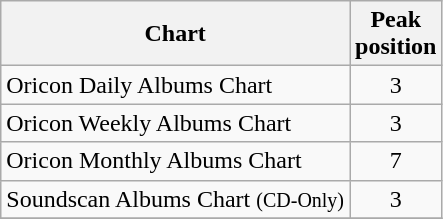<table class="wikitable">
<tr>
<th align="center">Chart</th>
<th align="center">Peak<br> position</th>
</tr>
<tr>
<td align="left">Oricon Daily Albums Chart</td>
<td align="center">3</td>
</tr>
<tr>
<td align="left">Oricon Weekly Albums Chart</td>
<td align="center">3</td>
</tr>
<tr>
<td align="left">Oricon Monthly Albums Chart</td>
<td align="center">7</td>
</tr>
<tr>
<td align="left">Soundscan Albums Chart <small>(CD-Only)</small></td>
<td align="center">3</td>
</tr>
<tr>
</tr>
</table>
